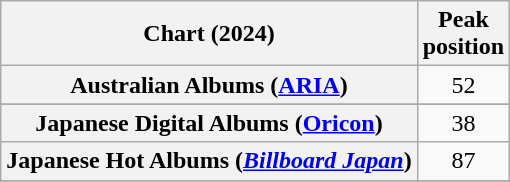<table class="wikitable sortable plainrowheaders" style="text-align:center">
<tr>
<th scope="col">Chart (2024)</th>
<th scope="col">Peak<br>position</th>
</tr>
<tr>
<th scope="row">Australian Albums (<a href='#'>ARIA</a>)</th>
<td>52</td>
</tr>
<tr>
</tr>
<tr>
</tr>
<tr>
</tr>
<tr>
</tr>
<tr>
</tr>
<tr>
</tr>
<tr>
</tr>
<tr>
<th scope="row">Japanese Digital Albums (<a href='#'>Oricon</a>)</th>
<td>38</td>
</tr>
<tr>
<th scope="row">Japanese Hot Albums (<em><a href='#'>Billboard Japan</a></em>)</th>
<td>87</td>
</tr>
<tr>
</tr>
<tr>
</tr>
<tr>
</tr>
<tr>
</tr>
<tr>
</tr>
<tr>
</tr>
<tr>
</tr>
<tr>
</tr>
<tr>
</tr>
</table>
